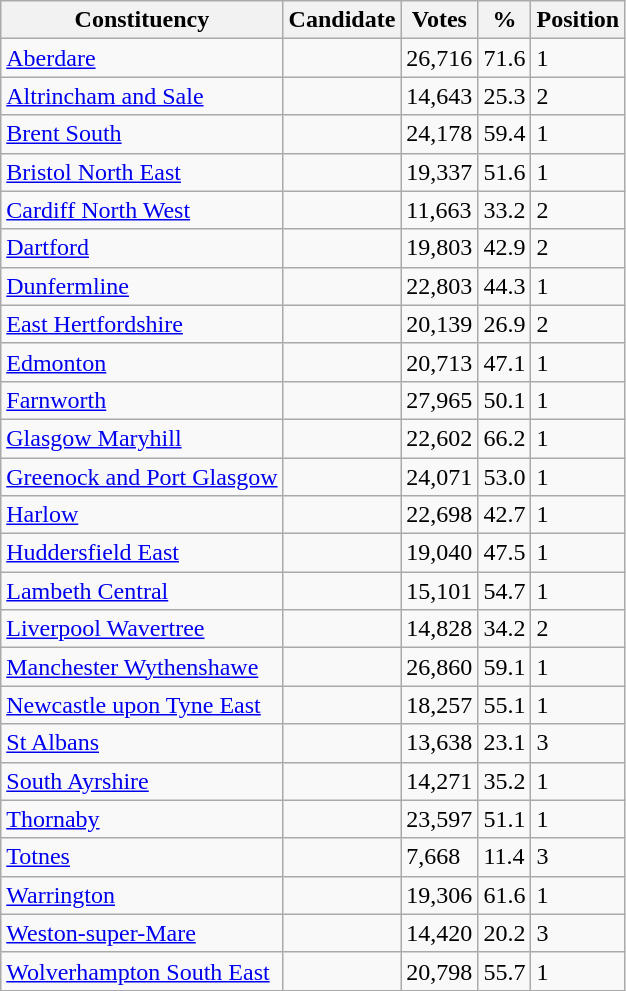<table class="wikitable sortable">
<tr>
<th>Constituency</th>
<th>Candidate</th>
<th>Votes</th>
<th>%</th>
<th>Position</th>
</tr>
<tr>
<td><a href='#'>Aberdare</a></td>
<td></td>
<td>26,716</td>
<td>71.6</td>
<td>1</td>
</tr>
<tr>
<td><a href='#'>Altrincham and Sale</a></td>
<td></td>
<td>14,643</td>
<td>25.3</td>
<td>2</td>
</tr>
<tr>
<td><a href='#'>Brent South</a></td>
<td></td>
<td>24,178</td>
<td>59.4</td>
<td>1</td>
</tr>
<tr>
<td><a href='#'>Bristol North East</a></td>
<td></td>
<td>19,337</td>
<td>51.6</td>
<td>1</td>
</tr>
<tr>
<td><a href='#'>Cardiff North West</a></td>
<td></td>
<td>11,663</td>
<td>33.2</td>
<td>2</td>
</tr>
<tr>
<td><a href='#'>Dartford</a></td>
<td></td>
<td>19,803</td>
<td>42.9</td>
<td>2</td>
</tr>
<tr>
<td><a href='#'>Dunfermline</a></td>
<td></td>
<td>22,803</td>
<td>44.3</td>
<td>1</td>
</tr>
<tr>
<td><a href='#'>East Hertfordshire</a></td>
<td></td>
<td>20,139</td>
<td>26.9</td>
<td>2</td>
</tr>
<tr>
<td><a href='#'>Edmonton</a></td>
<td></td>
<td>20,713</td>
<td>47.1</td>
<td>1</td>
</tr>
<tr>
<td><a href='#'>Farnworth</a></td>
<td></td>
<td>27,965</td>
<td>50.1</td>
<td>1</td>
</tr>
<tr>
<td><a href='#'>Glasgow Maryhill</a></td>
<td></td>
<td>22,602</td>
<td>66.2</td>
<td>1</td>
</tr>
<tr>
<td><a href='#'>Greenock and Port Glasgow</a></td>
<td></td>
<td>24,071</td>
<td>53.0</td>
<td>1</td>
</tr>
<tr>
<td><a href='#'>Harlow</a></td>
<td></td>
<td>22,698</td>
<td>42.7</td>
<td>1</td>
</tr>
<tr>
<td><a href='#'>Huddersfield East</a></td>
<td></td>
<td>19,040</td>
<td>47.5</td>
<td>1</td>
</tr>
<tr>
<td><a href='#'>Lambeth Central</a></td>
<td></td>
<td>15,101</td>
<td>54.7</td>
<td>1</td>
</tr>
<tr>
<td><a href='#'>Liverpool Wavertree</a></td>
<td></td>
<td>14,828</td>
<td>34.2</td>
<td>2</td>
</tr>
<tr>
<td><a href='#'>Manchester Wythenshawe</a></td>
<td></td>
<td>26,860</td>
<td>59.1</td>
<td>1</td>
</tr>
<tr>
<td><a href='#'>Newcastle upon Tyne East</a></td>
<td></td>
<td>18,257</td>
<td>55.1</td>
<td>1</td>
</tr>
<tr>
<td><a href='#'>St Albans</a></td>
<td></td>
<td>13,638</td>
<td>23.1</td>
<td>3</td>
</tr>
<tr>
<td><a href='#'>South Ayrshire</a></td>
<td></td>
<td>14,271</td>
<td>35.2</td>
<td>1</td>
</tr>
<tr>
<td><a href='#'>Thornaby</a></td>
<td></td>
<td>23,597</td>
<td>51.1</td>
<td>1</td>
</tr>
<tr>
<td><a href='#'>Totnes</a></td>
<td></td>
<td>7,668</td>
<td>11.4</td>
<td>3</td>
</tr>
<tr>
<td><a href='#'>Warrington</a></td>
<td></td>
<td>19,306</td>
<td>61.6</td>
<td>1</td>
</tr>
<tr>
<td><a href='#'>Weston-super-Mare</a></td>
<td></td>
<td>14,420</td>
<td>20.2</td>
<td>3</td>
</tr>
<tr>
<td><a href='#'>Wolverhampton South East</a></td>
<td></td>
<td>20,798</td>
<td>55.7</td>
<td>1</td>
</tr>
</table>
